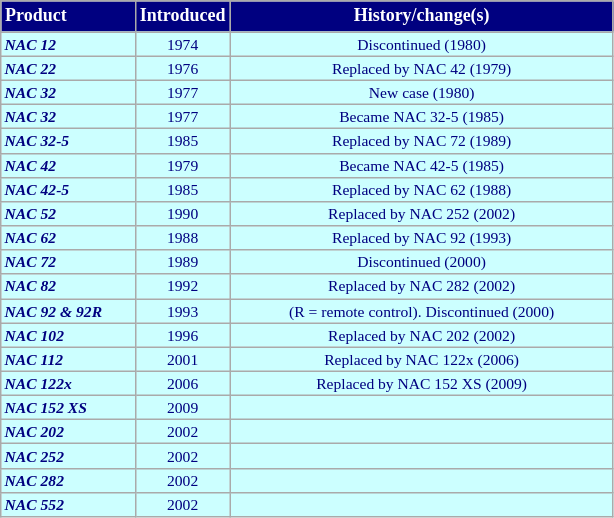<table class="wikitable floatleft" style="font-size:7.8pt"  height="10">
<tr style="background-color:#000080;font-size:9pt;font-weight:bold;color:#FFFFFF">
<td width="84" height="10">Product</td>
<td width="50" align="center">Introduced</td>
<td width="250" align="center">History/change(s)</td>
</tr>
<tr style="background-color:#CCFFFF;color:#000080">
<td style="font-weight:bold;font-style:Italic" valign="bottom">NAC 12</td>
<td align="center" valign="bottom">1974</td>
<td align="center" valign="bottom">Discontinued (1980)</td>
</tr>
<tr style="background-color:#CCFFFF;color:#000080">
<td style="font-weight:bold;font-style:Italic" valign="bottom">NAC 22</td>
<td align="center" valign="bottom">1976</td>
<td align="center" valign="bottom">Replaced by NAC 42 (1979)</td>
</tr>
<tr style="background-color:#CCFFFF;color:#000080">
<td style="font-weight:bold;font-style:Italic" valign="bottom">NAC 32</td>
<td align="center" valign="bottom">1977</td>
<td align="center" valign="bottom">New case (1980)</td>
</tr>
<tr style="background-color:#CCFFFF;color:#000080">
<td style="font-weight:bold;font-style:Italic" valign="bottom">NAC 32</td>
<td align="center" valign="bottom">1977</td>
<td align="center" valign="bottom">Became NAC 32-5 (1985)</td>
</tr>
<tr style="background-color:#CCFFFF;color:#000080">
<td style="font-weight:bold;font-style:Italic" valign="bottom">NAC 32-5</td>
<td align="center" valign="bottom">1985</td>
<td align="center" valign="bottom">Replaced by NAC 72 (1989)</td>
</tr>
<tr style="background-color:#CCFFFF;color:#000080">
<td style="font-weight:bold;font-style:Italic" valign="bottom">NAC 42</td>
<td align="center" valign="bottom">1979</td>
<td align="center" valign="bottom">Became NAC 42-5 (1985)</td>
</tr>
<tr style="background-color:#CCFFFF;color:#000080">
<td style="font-weight:bold;font-style:Italic" valign="bottom">NAC 42-5</td>
<td align="center" valign="bottom">1985</td>
<td align="center" valign="bottom">Replaced by NAC 62 (1988)</td>
</tr>
<tr style="background-color:#CCFFFF;color:#000080">
<td style="font-weight:bold;font-style:Italic" valign="bottom">NAC 52</td>
<td align="center" valign="bottom">1990</td>
<td align="center" valign="bottom">Replaced by NAC 252 (2002)</td>
</tr>
<tr style="background-color:#CCFFFF;color:#000080">
<td style="font-weight:bold;font-style:Italic" valign="bottom">NAC 62</td>
<td align="center" valign="bottom">1988</td>
<td align="center" valign="bottom">Replaced by NAC 92 (1993)</td>
</tr>
<tr style="background-color:#CCFFFF;color:#000080">
<td style="font-weight:bold;font-style:Italic" valign="bottom">NAC 72</td>
<td align="center" valign="bottom">1989</td>
<td align="center" valign="bottom">Discontinued (2000)</td>
</tr>
<tr style="background-color:#CCFFFF;color:#000080">
<td style="font-weight:bold;font-style:Italic" valign="bottom">NAC 82</td>
<td align="center" valign="bottom">1992</td>
<td align="center" valign="bottom">Replaced by NAC 282 (2002)</td>
</tr>
<tr style="background-color:#CCFFFF;color:#000080">
<td style="font-weight:bold;font-style:Italic" valign="bottom">NAC 92 & 92R</td>
<td align="center" valign="bottom">1993</td>
<td align="center" valign="bottom">(R = remote control). Discontinued (2000)</td>
</tr>
<tr style="background-color:#CCFFFF;color:#000080">
<td style="font-weight:bold;font-style:Italic" valign="bottom">NAC 102</td>
<td align="center" valign="bottom">1996</td>
<td align="center" valign="bottom">Replaced by NAC 202 (2002)</td>
</tr>
<tr style="background-color:#CCFFFF;color:#000080">
<td style="font-weight:bold;font-style:Italic" valign="bottom">NAC 112</td>
<td align="center" valign="bottom">2001</td>
<td align="center" valign="bottom">Replaced by NAC 122x (2006)</td>
</tr>
<tr style="background-color:#CCFFFF;color:#000080">
<td style="font-weight:bold;font-style:Italic" valign="bottom">NAC 122x</td>
<td align="center" valign="bottom">2006</td>
<td align="center" valign="bottom">Replaced by NAC 152 XS (2009)</td>
</tr>
<tr style="background-color:#CCFFFF;color:#000080">
<td style="font-weight:bold;font-style:Italic" valign="bottom">NAC 152 XS</td>
<td align="center" valign="bottom">2009</td>
<td align="center" valign="bottom"> </td>
</tr>
<tr style="background-color:#CCFFFF;color:#000080">
<td style="font-weight:bold;font-style:Italic" valign="bottom">NAC 202</td>
<td align="center" valign="bottom">2002</td>
<td align="center" valign="bottom"> </td>
</tr>
<tr style="background-color:#CCFFFF;color:#000080">
<td style="font-weight:bold;font-style:Italic" valign="bottom">NAC 252</td>
<td align="center" valign="bottom">2002</td>
<td align="center" valign="bottom"> </td>
</tr>
<tr style="background-color:#CCFFFF;color:#000080">
<td style="font-weight:bold;font-style:Italic" valign="bottom">NAC 282</td>
<td align="center" valign="bottom">2002</td>
<td align="center" valign="bottom"> </td>
</tr>
<tr style="background-color:#CCFFFF;color:#000080">
<td style="font-weight:bold;font-style:Italic" valign="bottom">NAC 552</td>
<td align="center" valign="bottom">2002</td>
<td align="center" valign="bottom"> </td>
</tr>
</table>
